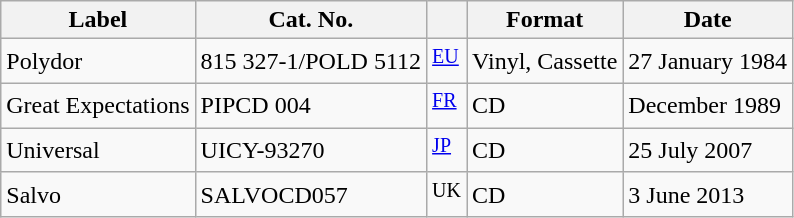<table class="wikitable">
<tr>
<th>Label</th>
<th>Cat. No.</th>
<th></th>
<th>Format</th>
<th>Date</th>
</tr>
<tr>
<td>Polydor</td>
<td>815 327-1/POLD 5112</td>
<td><sup><a href='#'>EU</a></sup></td>
<td>Vinyl, Cassette</td>
<td>27 January 1984</td>
</tr>
<tr>
<td>Great Expectations</td>
<td>PIPCD 004</td>
<td><sup><a href='#'>FR</a></sup></td>
<td>CD</td>
<td>December 1989</td>
</tr>
<tr>
<td>Universal</td>
<td>UICY-93270</td>
<td><sup><a href='#'>JP</a></sup></td>
<td>CD</td>
<td>25 July 2007</td>
</tr>
<tr>
<td>Salvo</td>
<td>SALVOCD057</td>
<td><sup>UK</sup></td>
<td>CD</td>
<td>3 June 2013</td>
</tr>
</table>
